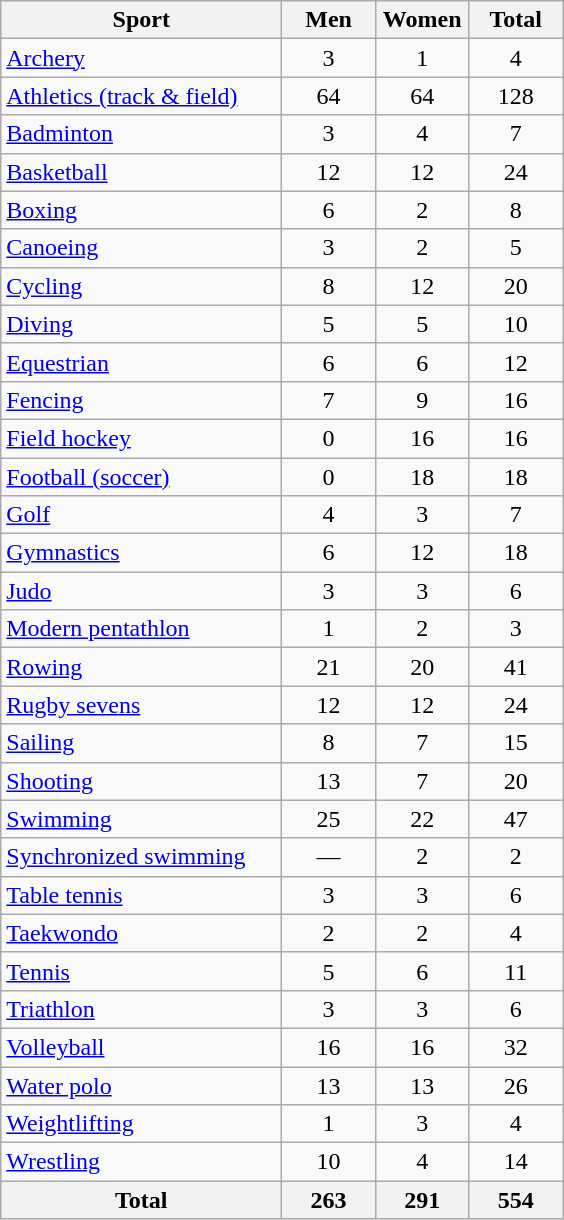<table class="wikitable sortable" style=text-align:center>
<tr>
<th width=180>Sport</th>
<th width=55>Men</th>
<th width=55>Women</th>
<th width=55>Total</th>
</tr>
<tr>
<td align=left><a href='#'>Archery</a></td>
<td>3</td>
<td>1</td>
<td>4</td>
</tr>
<tr>
<td align=left><a href='#'>Athletics (track & field)</a></td>
<td>64</td>
<td>64</td>
<td>128</td>
</tr>
<tr>
<td align=left><a href='#'>Badminton</a></td>
<td>3</td>
<td>4</td>
<td>7</td>
</tr>
<tr>
<td align=left><a href='#'>Basketball</a></td>
<td>12</td>
<td>12</td>
<td>24</td>
</tr>
<tr>
<td align=left><a href='#'>Boxing</a></td>
<td>6</td>
<td>2</td>
<td>8</td>
</tr>
<tr>
<td align=left><a href='#'>Canoeing</a></td>
<td>3</td>
<td>2</td>
<td>5</td>
</tr>
<tr>
<td align=left><a href='#'>Cycling</a></td>
<td>8</td>
<td>12</td>
<td>20</td>
</tr>
<tr>
<td align=left><a href='#'>Diving</a></td>
<td>5</td>
<td>5</td>
<td>10</td>
</tr>
<tr>
<td align=left><a href='#'>Equestrian</a></td>
<td>6</td>
<td>6</td>
<td>12</td>
</tr>
<tr>
<td align=left><a href='#'>Fencing</a></td>
<td>7</td>
<td>9</td>
<td>16</td>
</tr>
<tr>
<td align=left><a href='#'>Field hockey</a></td>
<td>0</td>
<td>16</td>
<td>16</td>
</tr>
<tr>
<td align=left><a href='#'>Football (soccer)</a></td>
<td>0</td>
<td>18</td>
<td>18</td>
</tr>
<tr>
<td align=left><a href='#'>Golf</a></td>
<td>4</td>
<td>3</td>
<td>7</td>
</tr>
<tr>
<td align=left><a href='#'>Gymnastics</a></td>
<td>6</td>
<td>12</td>
<td>18</td>
</tr>
<tr>
<td align=left><a href='#'>Judo</a></td>
<td>3</td>
<td>3</td>
<td>6</td>
</tr>
<tr>
<td align=left><a href='#'>Modern pentathlon</a></td>
<td>1</td>
<td>2</td>
<td>3</td>
</tr>
<tr>
<td align=left><a href='#'>Rowing</a></td>
<td>21</td>
<td>20</td>
<td>41</td>
</tr>
<tr>
<td align=left><a href='#'>Rugby sevens</a></td>
<td>12</td>
<td>12</td>
<td>24</td>
</tr>
<tr>
<td align=left><a href='#'>Sailing</a></td>
<td>8</td>
<td>7</td>
<td>15</td>
</tr>
<tr>
<td align=left><a href='#'>Shooting</a></td>
<td>13</td>
<td>7</td>
<td>20</td>
</tr>
<tr>
<td align=left><a href='#'>Swimming</a></td>
<td>25</td>
<td>22</td>
<td>47</td>
</tr>
<tr>
<td align=left><a href='#'>Synchronized swimming</a></td>
<td>—</td>
<td>2</td>
<td>2</td>
</tr>
<tr>
<td align=left><a href='#'>Table tennis</a></td>
<td>3</td>
<td>3</td>
<td>6</td>
</tr>
<tr>
<td align=left><a href='#'>Taekwondo</a></td>
<td>2</td>
<td>2</td>
<td>4</td>
</tr>
<tr>
<td align=left><a href='#'>Tennis</a></td>
<td>5</td>
<td>6</td>
<td>11</td>
</tr>
<tr>
<td align=left><a href='#'>Triathlon</a></td>
<td>3</td>
<td>3</td>
<td>6</td>
</tr>
<tr>
<td align=left><a href='#'>Volleyball</a></td>
<td>16</td>
<td>16</td>
<td>32</td>
</tr>
<tr>
<td align=left><a href='#'>Water polo</a></td>
<td>13</td>
<td>13</td>
<td>26</td>
</tr>
<tr>
<td align=left><a href='#'>Weightlifting</a></td>
<td>1</td>
<td>3</td>
<td>4</td>
</tr>
<tr>
<td align=left><a href='#'>Wrestling</a></td>
<td>10</td>
<td>4</td>
<td>14</td>
</tr>
<tr>
<th>Total</th>
<th>263</th>
<th>291</th>
<th>554</th>
</tr>
</table>
